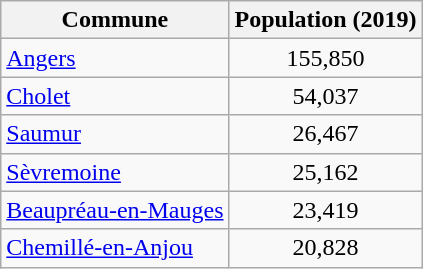<table class=wikitable>
<tr>
<th>Commune</th>
<th>Population (2019)</th>
</tr>
<tr>
<td><a href='#'>Angers</a></td>
<td style="text-align: center;">155,850</td>
</tr>
<tr>
<td><a href='#'>Cholet</a></td>
<td style="text-align: center;">54,037</td>
</tr>
<tr>
<td><a href='#'>Saumur</a></td>
<td style="text-align: center;">26,467</td>
</tr>
<tr>
<td><a href='#'>Sèvremoine</a></td>
<td style="text-align: center;">25,162</td>
</tr>
<tr>
<td><a href='#'>Beaupréau-en-Mauges</a></td>
<td style="text-align: center;">23,419</td>
</tr>
<tr>
<td><a href='#'>Chemillé-en-Anjou</a></td>
<td style="text-align: center;">20,828</td>
</tr>
</table>
